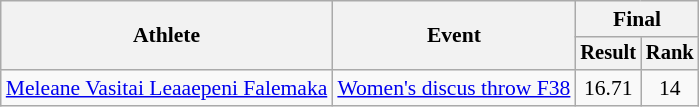<table class="wikitable" style="text-align: center; font-size:90%">
<tr>
<th rowspan="2">Athlete</th>
<th rowspan="2">Event</th>
<th colspan="2">Final</th>
</tr>
<tr style="font-size:95%">
<th>Result</th>
<th>Rank</th>
</tr>
<tr>
<td align=left><a href='#'>Meleane Vasitai Leaaepeni Falemaka</a></td>
<td align=left><a href='#'>Women's discus throw F38</a></td>
<td>16.71 <strong></strong></td>
<td>14</td>
</tr>
</table>
